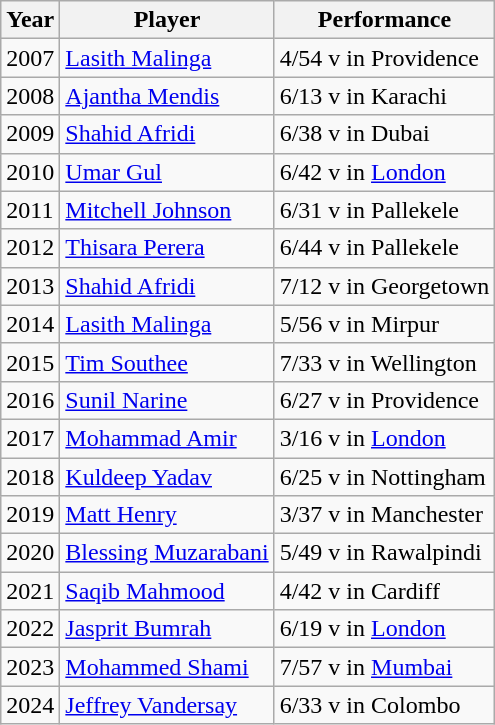<table class="wikitable">
<tr>
<th>Year</th>
<th>Player</th>
<th>Performance</th>
</tr>
<tr>
<td>2007</td>
<td> <a href='#'>Lasith Malinga</a></td>
<td>4/54 v  in Providence</td>
</tr>
<tr>
<td>2008</td>
<td> <a href='#'>Ajantha Mendis</a></td>
<td>6/13 v  in Karachi</td>
</tr>
<tr>
<td>2009</td>
<td> <a href='#'>Shahid Afridi</a></td>
<td>6/38 v  in Dubai</td>
</tr>
<tr>
<td>2010</td>
<td> <a href='#'>Umar Gul</a></td>
<td>6/42 v  in <a href='#'>London</a></td>
</tr>
<tr>
<td>2011</td>
<td> <a href='#'>Mitchell Johnson</a></td>
<td>6/31 v  in Pallekele</td>
</tr>
<tr>
<td>2012</td>
<td> <a href='#'>Thisara Perera</a></td>
<td>6/44 v  in Pallekele</td>
</tr>
<tr>
<td>2013</td>
<td> <a href='#'>Shahid Afridi</a></td>
<td>7/12 v  in Georgetown</td>
</tr>
<tr>
<td>2014</td>
<td> <a href='#'>Lasith Malinga</a></td>
<td>5/56 v  in Mirpur</td>
</tr>
<tr>
<td>2015</td>
<td> <a href='#'>Tim Southee</a></td>
<td>7/33 v  in Wellington</td>
</tr>
<tr>
<td>2016</td>
<td> <a href='#'>Sunil Narine</a></td>
<td>6/27 v  in Providence</td>
</tr>
<tr>
<td>2017</td>
<td> <a href='#'>Mohammad Amir</a></td>
<td>3/16 v  in <a href='#'>London</a></td>
</tr>
<tr>
<td>2018</td>
<td> <a href='#'>Kuldeep Yadav</a></td>
<td>6/25 v  in Nottingham</td>
</tr>
<tr>
<td>2019</td>
<td> <a href='#'>Matt Henry</a></td>
<td>3/37 v  in Manchester</td>
</tr>
<tr>
<td>2020</td>
<td> <a href='#'>Blessing Muzarabani</a></td>
<td>5/49 v  in Rawalpindi</td>
</tr>
<tr>
<td>2021</td>
<td> <a href='#'>Saqib Mahmood</a></td>
<td>4/42 v  in Cardiff</td>
</tr>
<tr>
<td>2022</td>
<td> <a href='#'>Jasprit Bumrah</a></td>
<td>6/19 v  in <a href='#'>London</a></td>
</tr>
<tr>
<td>2023</td>
<td> <a href='#'>Mohammed Shami</a></td>
<td>7/57 v  in <a href='#'>Mumbai</a></td>
</tr>
<tr>
<td>2024</td>
<td> <a href='#'>Jeffrey Vandersay</a></td>
<td>6/33 v  in Colombo</td>
</tr>
</table>
